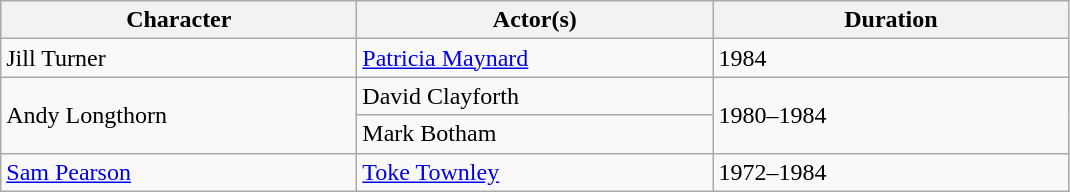<table class="wikitable">
<tr>
<th scope="col" width="230">Character</th>
<th scope="col" width="230">Actor(s)</th>
<th scope="col" width="230">Duration</th>
</tr>
<tr>
<td>Jill Turner</td>
<td><a href='#'>Patricia Maynard</a></td>
<td>1984</td>
</tr>
<tr>
<td rowspan="2">Andy Longthorn</td>
<td>David Clayforth</td>
<td rowspan="2">1980–1984</td>
</tr>
<tr>
<td>Mark Botham</td>
</tr>
<tr>
<td><a href='#'>Sam Pearson</a></td>
<td><a href='#'>Toke Townley</a></td>
<td>1972–1984</td>
</tr>
</table>
